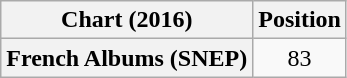<table class="wikitable plainrowheaders" style="text-align:center">
<tr>
<th scope="col">Chart (2016)</th>
<th scope="col">Position</th>
</tr>
<tr>
<th scope="row">French Albums (SNEP)</th>
<td>83</td>
</tr>
</table>
